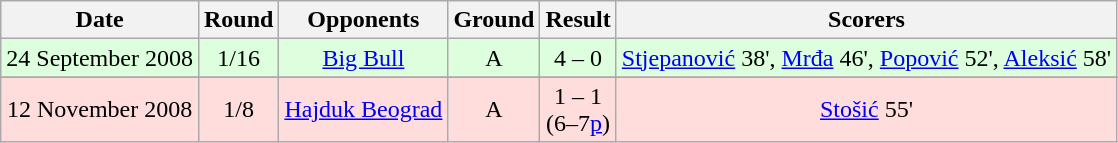<table class="wikitable" style="text-align:center">
<tr>
<th>Date</th>
<th>Round</th>
<th>Opponents</th>
<th>Ground</th>
<th>Result</th>
<th>Scorers</th>
</tr>
<tr bgcolor="#ddffdd">
<td>24 September 2008</td>
<td>1/16</td>
<td><a href='#'>Big Bull</a></td>
<td>A</td>
<td>4 – 0</td>
<td><a href='#'>Stjepanović</a> 38', <a href='#'>Mrđa</a> 46', <a href='#'>Popović</a> 52', <a href='#'>Aleksić</a> 58'</td>
</tr>
<tr>
</tr>
<tr bgcolor="#ffdddd">
<td>12 November 2008</td>
<td>1/8</td>
<td><a href='#'>Hajduk Beograd</a></td>
<td>A</td>
<td>1 – 1<br>(6–7<a href='#'>p</a>)</td>
<td><a href='#'>Stošić</a> 55'</td>
</tr>
</table>
